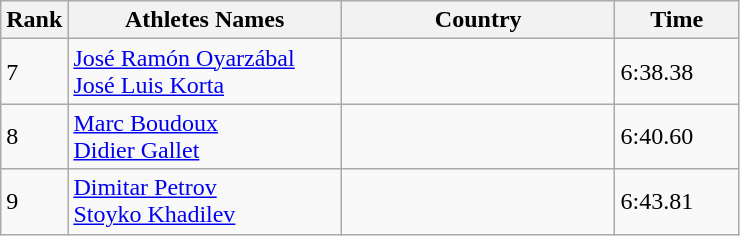<table class="wikitable">
<tr>
<th width=25>Rank</th>
<th width=175>Athletes Names</th>
<th width=175>Country</th>
<th width=75>Time</th>
</tr>
<tr>
<td>7</td>
<td><a href='#'>José Ramón Oyarzábal</a><br><a href='#'>José Luis Korta</a></td>
<td></td>
<td>6:38.38</td>
</tr>
<tr>
<td>8</td>
<td><a href='#'>Marc Boudoux</a><br><a href='#'>Didier Gallet</a></td>
<td></td>
<td>6:40.60</td>
</tr>
<tr>
<td>9</td>
<td><a href='#'>Dimitar Petrov</a><br><a href='#'>Stoyko Khadilev</a></td>
<td></td>
<td>6:43.81</td>
</tr>
</table>
